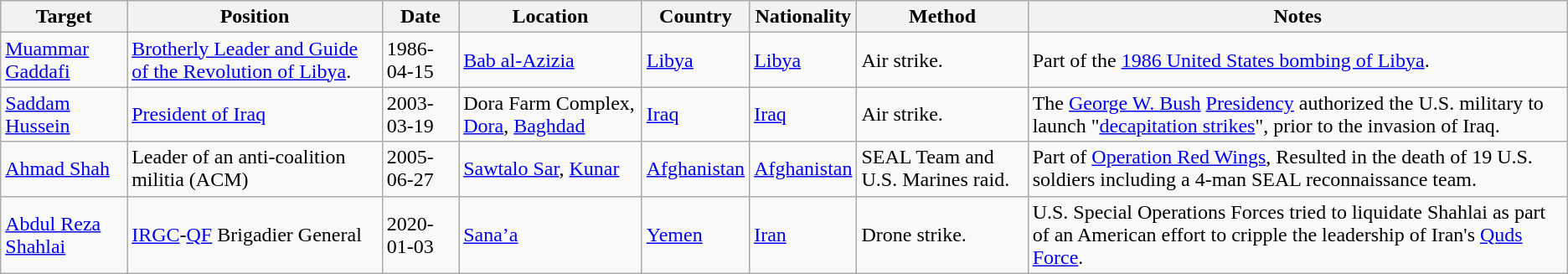<table class="wikitable">
<tr>
<th>Target</th>
<th>Position</th>
<th>Date</th>
<th>Location</th>
<th>Country</th>
<th>Nationality</th>
<th>Method</th>
<th>Notes</th>
</tr>
<tr>
<td><a href='#'>Muammar Gaddafi</a></td>
<td><a href='#'>Brotherly Leader and Guide of the Revolution of Libya</a>.</td>
<td>1986-04-15</td>
<td><a href='#'>Bab al-Azizia</a></td>
<td> <a href='#'>Libya</a></td>
<td> <a href='#'>Libya</a></td>
<td>Air strike.</td>
<td>Part of the <a href='#'>1986 United States bombing of Libya</a>.</td>
</tr>
<tr>
<td><a href='#'>Saddam Hussein</a></td>
<td><a href='#'>President of Iraq</a></td>
<td>2003-03-19</td>
<td>Dora Farm Complex, <a href='#'>Dora</a>, <a href='#'>Baghdad</a></td>
<td> <a href='#'>Iraq</a></td>
<td> <a href='#'>Iraq</a></td>
<td>Air strike.</td>
<td>The <a href='#'>George W. Bush</a> <a href='#'>Presidency</a> authorized the U.S. military to launch "<a href='#'>decapitation strikes</a>", prior to the invasion of Iraq.</td>
</tr>
<tr>
<td><a href='#'>Ahmad Shah</a></td>
<td>Leader of an anti-coalition militia (ACM)</td>
<td>2005-06-27</td>
<td><a href='#'>Sawtalo Sar</a>, <a href='#'>Kunar</a></td>
<td> <a href='#'>Afghanistan</a></td>
<td> <a href='#'>Afghanistan</a></td>
<td>SEAL Team and U.S. Marines raid.</td>
<td>Part of <a href='#'>Operation Red Wings</a>, Resulted in the death of 19 U.S. soldiers including a 4-man SEAL reconnaissance team.</td>
</tr>
<tr>
<td><a href='#'>Abdul Reza Shahlai</a></td>
<td><a href='#'>IRGC</a>-<a href='#'>QF</a> Brigadier General</td>
<td>2020-01-03</td>
<td><a href='#'>Sana’a</a></td>
<td> <a href='#'>Yemen</a></td>
<td> <a href='#'>Iran</a></td>
<td>Drone strike.</td>
<td>U.S. Special Operations Forces tried to liquidate Shahlai as part of an American effort to cripple the leadership of Iran's <a href='#'>Quds Force</a>.</td>
</tr>
</table>
